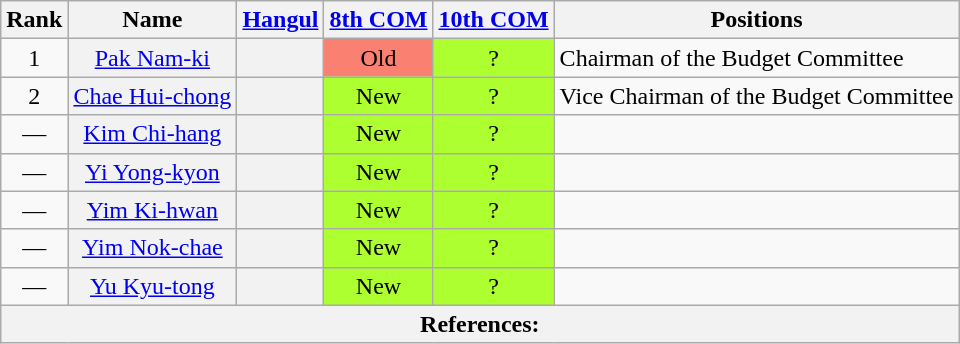<table class="wikitable sortable">
<tr>
<th>Rank</th>
<th>Name</th>
<th class="unsortable"><a href='#'>Hangul</a></th>
<th><a href='#'>8th COM</a></th>
<th><a href='#'>10th COM</a></th>
<th>Positions</th>
</tr>
<tr>
<td align="center">1</td>
<th align="center" scope="row" style="font-weight:normal;"><a href='#'>Pak Nam-ki</a></th>
<th align="center" scope="row" style="font-weight:normal;"></th>
<td style="background: Salmon" align="center">Old</td>
<td align="center" style="background: GreenYellow">?</td>
<td>Chairman of the Budget Committee</td>
</tr>
<tr>
<td align="center">2</td>
<th align="center" scope="row" style="font-weight:normal;"><a href='#'>Chae Hui-chong</a></th>
<th align="center" scope="row" style="font-weight:normal;"></th>
<td align="center" style="background: GreenYellow">New</td>
<td align="center" style="background: GreenYellow">?</td>
<td>Vice Chairman of the Budget Committee</td>
</tr>
<tr>
<td align="center">—</td>
<th align="center" scope="row" style="font-weight:normal;"><a href='#'>Kim Chi-hang</a></th>
<th align="center" scope="row" style="font-weight:normal;"></th>
<td align="center" style="background: GreenYellow">New</td>
<td align="center" style="background: GreenYellow">?</td>
<td></td>
</tr>
<tr>
<td align="center">—</td>
<th align="center" scope="row" style="font-weight:normal;"><a href='#'>Yi Yong-kyon</a></th>
<th align="center" scope="row" style="font-weight:normal;"></th>
<td align="center" style="background: GreenYellow">New</td>
<td align="center" style="background: GreenYellow">?</td>
<td></td>
</tr>
<tr>
<td align="center">—</td>
<th align="center" scope="row" style="font-weight:normal;"><a href='#'>Yim Ki-hwan</a></th>
<th align="center" scope="row" style="font-weight:normal;"></th>
<td align="center" style="background: GreenYellow">New</td>
<td align="center" style="background: GreenYellow">?</td>
<td></td>
</tr>
<tr>
<td align="center">—</td>
<th align="center" scope="row" style="font-weight:normal;"><a href='#'>Yim Nok-chae</a></th>
<th align="center" scope="row" style="font-weight:normal;"></th>
<td align="center" style="background: GreenYellow">New</td>
<td align="center" style="background: GreenYellow">?</td>
<td></td>
</tr>
<tr>
<td align="center">—</td>
<th align="center" scope="row" style="font-weight:normal;"><a href='#'>Yu Kyu-tong</a></th>
<th align="center" scope="row" style="font-weight:normal;"></th>
<td align="center" style="background: GreenYellow">New</td>
<td align="center" style="background: GreenYellow">?</td>
<td></td>
</tr>
<tr>
<th colspan="6" unsortable><strong>References:</strong><br></th>
</tr>
</table>
